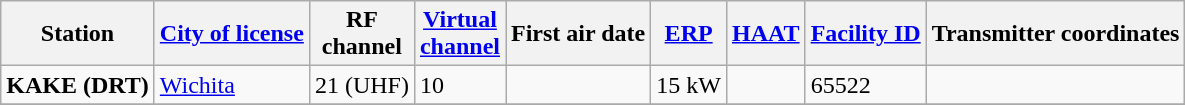<table class="wikitable">
<tr>
<th>Station</th>
<th><a href='#'>City of license</a></th>
<th>RF<br>channel</th>
<th><a href='#'>Virtual<br>channel</a></th>
<th>First air date</th>
<th><a href='#'>ERP</a><br></th>
<th><a href='#'>HAAT</a></th>
<th><a href='#'>Facility ID</a></th>
<th>Transmitter coordinates</th>
</tr>
<tr style="vertical-align: top; text-align: left;">
<td><strong>KAKE (DRT)</strong></td>
<td><a href='#'>Wichita</a></td>
<td>21 (UHF)</td>
<td>10</td>
<td></td>
<td>15 kW</td>
<td></td>
<td>65522</td>
<td></td>
</tr>
<tr style="vertical-align: top; text-align: left;">
</tr>
</table>
